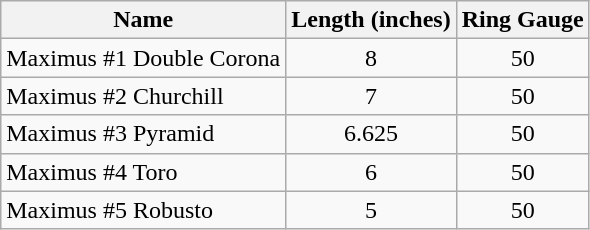<table class="wikitable">
<tr>
<th>Name</th>
<th>Length (inches)</th>
<th>Ring Gauge</th>
</tr>
<tr>
<td>Maximus #1 Double Corona</td>
<td align="center">8</td>
<td align="center">50</td>
</tr>
<tr>
<td>Maximus #2 Churchill</td>
<td align="center">7</td>
<td align="center">50</td>
</tr>
<tr>
<td>Maximus #3 Pyramid</td>
<td align="center">6.625</td>
<td align="center">50</td>
</tr>
<tr>
<td>Maximus #4 Toro</td>
<td align="center">6</td>
<td align="center">50</td>
</tr>
<tr>
<td>Maximus #5 Robusto</td>
<td align="center">5</td>
<td align="center">50</td>
</tr>
</table>
